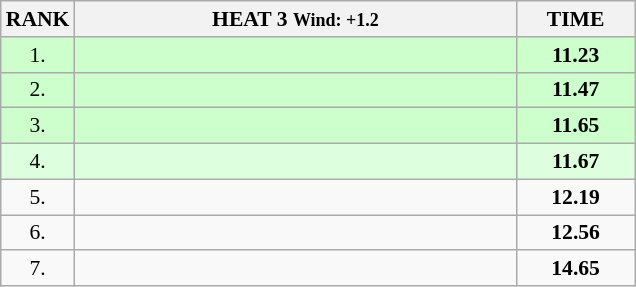<table class="wikitable" style="border-collapse: collapse; font-size: 90%;">
<tr>
<th>RANK</th>
<th style="width: 20em">HEAT 3 <small>Wind: +1.2</small></th>
<th style="width: 5em">TIME</th>
</tr>
<tr style="background:#ccffcc;">
<td align="center">1.</td>
<td></td>
<td align="center"><strong>11.23</strong></td>
</tr>
<tr style="background:#ccffcc;">
<td align="center">2.</td>
<td></td>
<td align="center"><strong>11.47</strong></td>
</tr>
<tr style="background:#ccffcc;">
<td align="center">3.</td>
<td></td>
<td align="center"><strong>11.65</strong></td>
</tr>
<tr style="background:#ddffdd;">
<td align="center">4.</td>
<td></td>
<td align="center"><strong>11.67</strong></td>
</tr>
<tr>
<td align="center">5.</td>
<td></td>
<td align="center"><strong>12.19</strong></td>
</tr>
<tr>
<td align="center">6.</td>
<td></td>
<td align="center"><strong>12.56</strong></td>
</tr>
<tr>
<td align="center">7.</td>
<td></td>
<td align="center"><strong>14.65</strong></td>
</tr>
</table>
